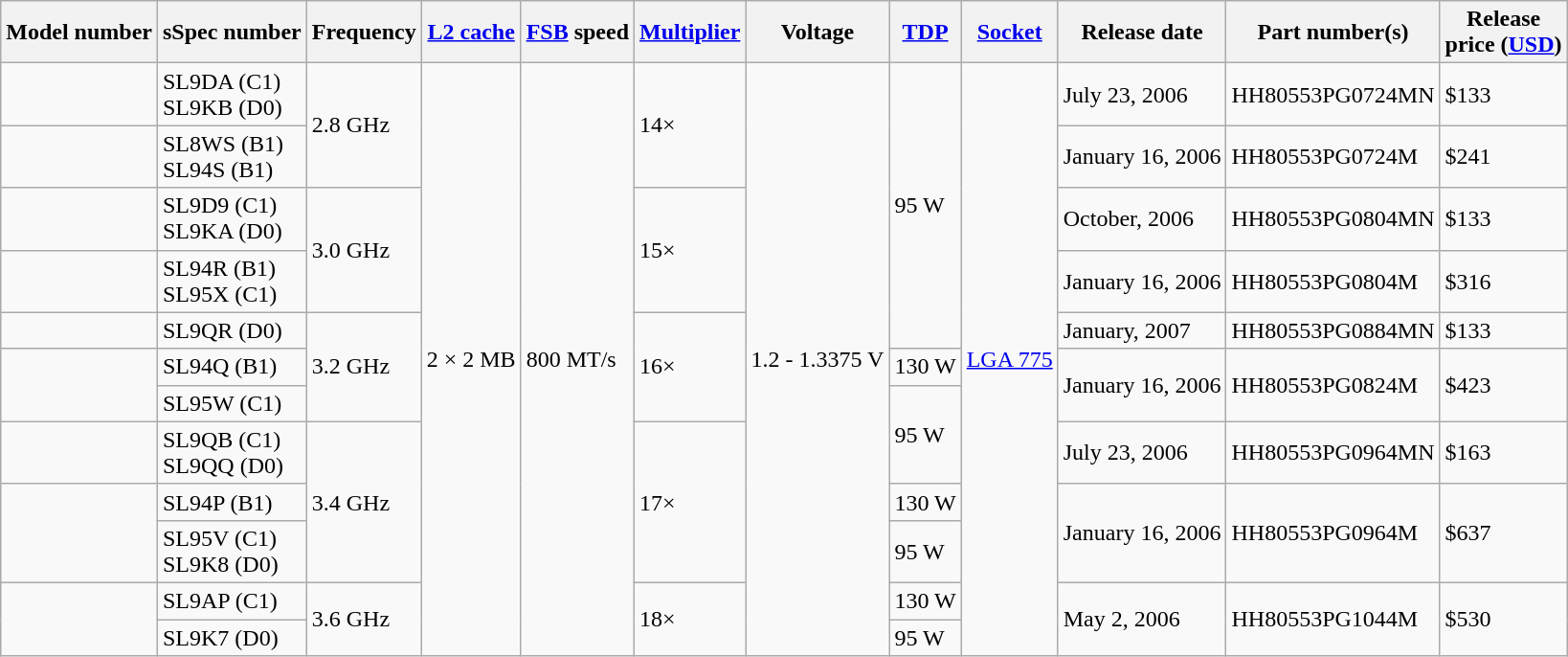<table class="wikitable">
<tr>
<th>Model number</th>
<th>sSpec number</th>
<th>Frequency</th>
<th><a href='#'>L2 cache</a></th>
<th><a href='#'>FSB</a> speed</th>
<th><a href='#'>Multiplier</a></th>
<th>Voltage</th>
<th><a href='#'>TDP</a></th>
<th><a href='#'>Socket</a></th>
<th>Release date</th>
<th>Part number(s)</th>
<th>Release<br>price (<a href='#'>USD</a>)</th>
</tr>
<tr>
<td></td>
<td>SL9DA (C1)<br>SL9KB (D0)</td>
<td rowspan="2">2.8 GHz</td>
<td rowspan="12">2 × 2 MB</td>
<td rowspan="12">800 MT/s</td>
<td rowspan="2">14×</td>
<td rowspan="12">1.2 - 1.3375 V</td>
<td rowspan="5">95 W</td>
<td rowspan="12"><a href='#'>LGA 775</a></td>
<td>July 23, 2006</td>
<td>HH80553PG0724MN</td>
<td>$133</td>
</tr>
<tr>
<td></td>
<td>SL8WS (B1)<br>SL94S (B1)</td>
<td>January 16, 2006</td>
<td>HH80553PG0724M</td>
<td>$241</td>
</tr>
<tr>
<td></td>
<td>SL9D9 (C1)<br>SL9KA (D0)</td>
<td rowspan="2">3.0 GHz</td>
<td rowspan="2">15×</td>
<td>October, 2006</td>
<td>HH80553PG0804MN</td>
<td>$133</td>
</tr>
<tr>
<td></td>
<td>SL94R (B1)<br>SL95X (C1)</td>
<td>January 16, 2006</td>
<td>HH80553PG0804M</td>
<td>$316</td>
</tr>
<tr>
<td></td>
<td>SL9QR (D0)</td>
<td rowspan="3">3.2 GHz</td>
<td rowspan="3">16×</td>
<td>January, 2007</td>
<td>HH80553PG0884MN</td>
<td>$133</td>
</tr>
<tr>
<td rowspan=2></td>
<td>SL94Q (B1)</td>
<td>130 W</td>
<td rowspan=2>January 16, 2006</td>
<td rowspan=2>HH80553PG0824M</td>
<td rowspan=2>$423</td>
</tr>
<tr>
<td>SL95W (C1)</td>
<td rowspan="2">95 W</td>
</tr>
<tr>
<td></td>
<td>SL9QB (C1)<br>SL9QQ (D0)</td>
<td rowspan="3">3.4 GHz</td>
<td rowspan="3">17×</td>
<td>July 23, 2006</td>
<td>HH80553PG0964MN</td>
<td>$163</td>
</tr>
<tr>
<td rowspan="2"></td>
<td>SL94P (B1)</td>
<td>130 W</td>
<td rowspan="2">January 16, 2006</td>
<td rowspan="2">HH80553PG0964M</td>
<td rowspan="2">$637</td>
</tr>
<tr>
<td>SL95V (C1)<br>SL9K8 (D0)</td>
<td>95 W</td>
</tr>
<tr>
<td rowspan=2></td>
<td>SL9AP (C1)</td>
<td rowspan="2">3.6 GHz</td>
<td rowspan="2">18×</td>
<td>130 W</td>
<td rowspan=2>May 2, 2006</td>
<td rowspan=2>HH80553PG1044M</td>
<td rowspan=2>$530</td>
</tr>
<tr>
<td>SL9K7 (D0)</td>
<td>95 W</td>
</tr>
</table>
